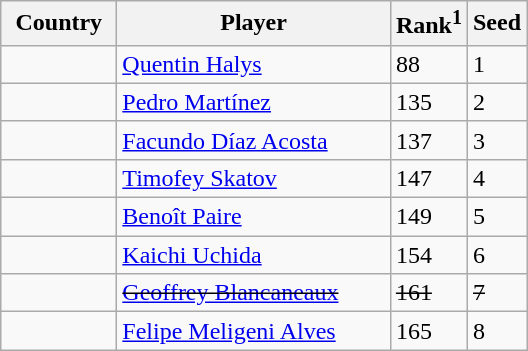<table class="sortable wikitable">
<tr>
<th width="70">Country</th>
<th width="175">Player</th>
<th>Rank<sup>1</sup></th>
<th>Seed</th>
</tr>
<tr>
<td></td>
<td><a href='#'>Quentin Halys</a></td>
<td>88</td>
<td>1</td>
</tr>
<tr>
<td></td>
<td><a href='#'>Pedro Martínez</a></td>
<td>135</td>
<td>2</td>
</tr>
<tr>
<td></td>
<td><a href='#'>Facundo Díaz Acosta</a></td>
<td>137</td>
<td>3</td>
</tr>
<tr>
<td></td>
<td><a href='#'>Timofey Skatov</a></td>
<td>147</td>
<td>4</td>
</tr>
<tr>
<td></td>
<td><a href='#'>Benoît Paire</a></td>
<td>149</td>
<td>5</td>
</tr>
<tr>
<td></td>
<td><a href='#'>Kaichi Uchida</a></td>
<td>154</td>
<td>6</td>
</tr>
<tr>
<td><s></s></td>
<td><s><a href='#'>Geoffrey Blancaneaux</a></s></td>
<td><s>161</s></td>
<td><s>7</s></td>
</tr>
<tr>
<td></td>
<td><a href='#'>Felipe Meligeni Alves</a></td>
<td>165</td>
<td>8</td>
</tr>
</table>
